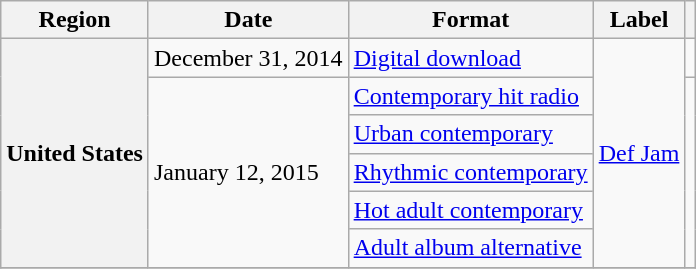<table class="wikitable plainrowheaders">
<tr>
<th scope="col">Region</th>
<th scope="col">Date</th>
<th scope="col">Format</th>
<th scope="col">Label</th>
<th scope="col"></th>
</tr>
<tr>
<th scope="row" rowspan="6">United States</th>
<td>December 31, 2014</td>
<td><a href='#'>Digital download</a></td>
<td rowspan="6"><a href='#'>Def Jam</a></td>
<td></td>
</tr>
<tr>
<td rowspan="5">January 12, 2015</td>
<td><a href='#'>Contemporary hit radio</a></td>
<td rowspan="5"></td>
</tr>
<tr>
<td><a href='#'>Urban contemporary</a></td>
</tr>
<tr>
<td><a href='#'>Rhythmic contemporary</a></td>
</tr>
<tr>
<td><a href='#'>Hot adult contemporary</a></td>
</tr>
<tr>
<td><a href='#'>Adult album alternative</a></td>
</tr>
<tr>
</tr>
</table>
